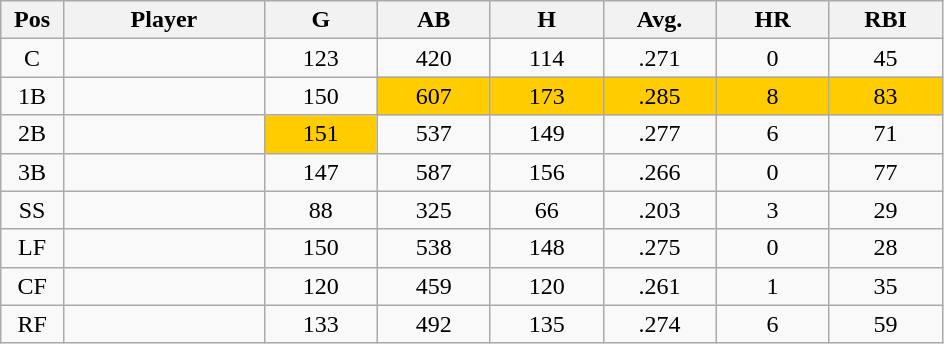<table class="wikitable sortable">
<tr>
<th bgcolor="#DDDDFF" width="5%">Pos</th>
<th bgcolor="#DDDDFF" width="16%">Player</th>
<th bgcolor="#DDDDFF" width="9%">G</th>
<th bgcolor="#DDDDFF" width="9%">AB</th>
<th bgcolor="#DDDDFF" width="9%">H</th>
<th bgcolor="#DDDDFF" width="9%">Avg.</th>
<th bgcolor="#DDDDFF" width="9%">HR</th>
<th bgcolor="#DDDDFF" width="9%">RBI</th>
</tr>
<tr align="center">
<td>C</td>
<td></td>
<td>123</td>
<td>420</td>
<td>114</td>
<td>.271</td>
<td>0</td>
<td>45</td>
</tr>
<tr align="center">
<td>1B</td>
<td></td>
<td>150</td>
<td bgcolor=#ffcc00>607</td>
<td bgcolor=#ffcc00>173</td>
<td bgcolor=#ffcc00>.285</td>
<td bgcolor=#ffcc00>8</td>
<td bgcolor=#ffcc00>83</td>
</tr>
<tr align="center">
<td>2B</td>
<td></td>
<td bgcolor=#ffcc00>151</td>
<td>537</td>
<td>149</td>
<td>.277</td>
<td>6</td>
<td>71</td>
</tr>
<tr align="center">
<td>3B</td>
<td></td>
<td>147</td>
<td>587</td>
<td>156</td>
<td>.266</td>
<td>0</td>
<td>77</td>
</tr>
<tr align="center">
<td>SS</td>
<td></td>
<td>88</td>
<td>325</td>
<td>66</td>
<td>.203</td>
<td>3</td>
<td>29</td>
</tr>
<tr align="center">
<td>LF</td>
<td></td>
<td>150</td>
<td>538</td>
<td>148</td>
<td>.275</td>
<td>0</td>
<td>28</td>
</tr>
<tr align="center">
<td>CF</td>
<td></td>
<td>120</td>
<td>459</td>
<td>120</td>
<td>.261</td>
<td>1</td>
<td>35</td>
</tr>
<tr align="center">
<td>RF</td>
<td></td>
<td>133</td>
<td>492</td>
<td>135</td>
<td>.274</td>
<td>6</td>
<td>59</td>
</tr>
</table>
